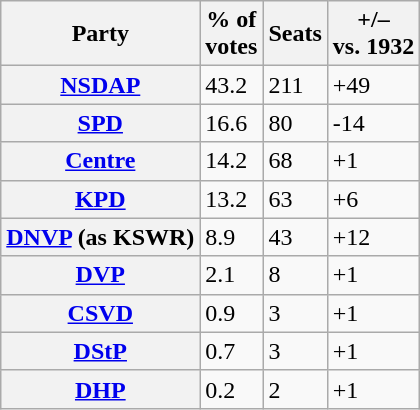<table class="wikitable floatleft">
<tr>
<th>Party</th>
<th><abbr>% of</abbr><br>votes</th>
<th>Seats</th>
<th><abbr>+/–</abbr><br>vs. 1932</th>
</tr>
<tr>
<th><a href='#'>NSDAP</a></th>
<td>43.2</td>
<td>211</td>
<td>+49</td>
</tr>
<tr>
<th><a href='#'>SPD</a></th>
<td>16.6</td>
<td>80</td>
<td>-14</td>
</tr>
<tr>
<th><a href='#'>Centre</a></th>
<td>14.2</td>
<td>68</td>
<td>+1</td>
</tr>
<tr>
<th><a href='#'>KPD</a></th>
<td>13.2</td>
<td>63</td>
<td>+6</td>
</tr>
<tr>
<th><a href='#'>DNVP</a> (as KSWR)</th>
<td>8.9</td>
<td>43</td>
<td>+12</td>
</tr>
<tr>
<th><a href='#'>DVP</a></th>
<td>2.1</td>
<td>8</td>
<td>+1</td>
</tr>
<tr>
<th><a href='#'>CSVD</a></th>
<td>0.9</td>
<td>3</td>
<td>+1</td>
</tr>
<tr>
<th><a href='#'>DStP</a></th>
<td>0.7</td>
<td>3</td>
<td>+1</td>
</tr>
<tr>
<th><a href='#'>DHP</a></th>
<td>0.2</td>
<td>2</td>
<td>+1</td>
</tr>
</table>
